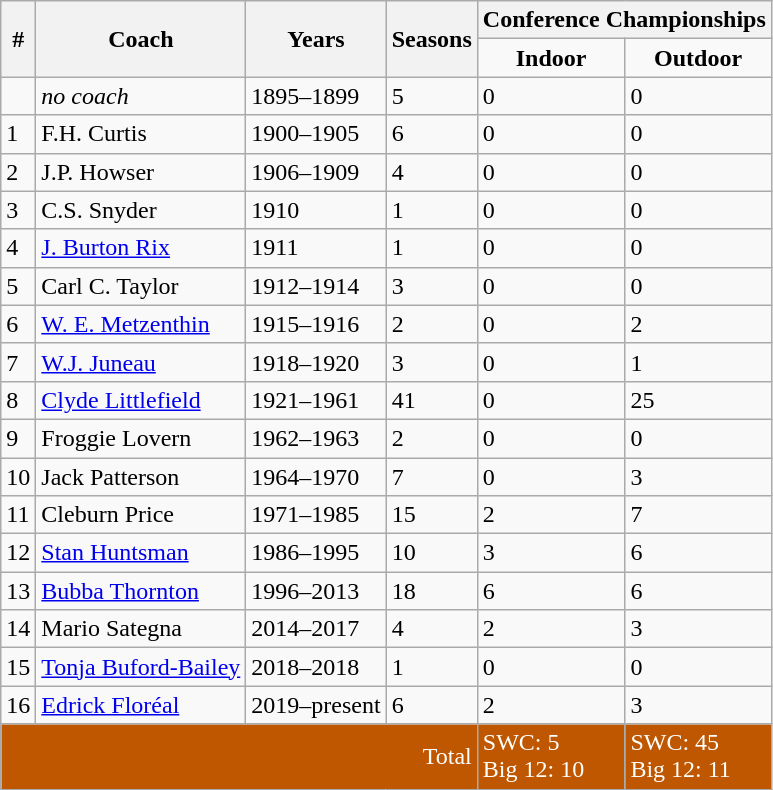<table class="wikitable">
<tr>
<th rowspan="2">#</th>
<th rowspan="2">Coach</th>
<th rowspan="2">Years</th>
<th rowspan="2">Seasons</th>
<th colspan="2">Conference Championships</th>
</tr>
<tr align="center">
<td><strong>Indoor</strong></td>
<td><strong>Outdoor</strong></td>
</tr>
<tr>
<td></td>
<td><em>no coach</em></td>
<td>1895–1899</td>
<td>5</td>
<td>0</td>
<td>0</td>
</tr>
<tr>
<td>1</td>
<td>F.H. Curtis</td>
<td>1900–1905</td>
<td>6</td>
<td>0</td>
<td>0</td>
</tr>
<tr>
<td>2</td>
<td>J.P. Howser</td>
<td>1906–1909</td>
<td>4</td>
<td>0</td>
<td>0</td>
</tr>
<tr>
<td>3</td>
<td>C.S. Snyder</td>
<td>1910</td>
<td>1</td>
<td>0</td>
<td>0</td>
</tr>
<tr>
<td>4</td>
<td><a href='#'>J. Burton Rix</a></td>
<td>1911</td>
<td>1</td>
<td>0</td>
<td>0</td>
</tr>
<tr>
<td>5</td>
<td>Carl C. Taylor</td>
<td>1912–1914</td>
<td>3</td>
<td>0</td>
<td>0</td>
</tr>
<tr>
<td>6</td>
<td><a href='#'>W. E. Metzenthin</a></td>
<td>1915–1916</td>
<td>2</td>
<td>0</td>
<td>2</td>
</tr>
<tr>
<td>7</td>
<td><a href='#'>W.J. Juneau</a></td>
<td>1918–1920</td>
<td>3</td>
<td>0</td>
<td>1</td>
</tr>
<tr>
<td>8</td>
<td><a href='#'>Clyde Littlefield</a></td>
<td>1921–1961</td>
<td>41</td>
<td>0</td>
<td>25</td>
</tr>
<tr>
<td>9</td>
<td>Froggie Lovern</td>
<td>1962–1963</td>
<td>2</td>
<td>0</td>
<td>0</td>
</tr>
<tr>
<td>10</td>
<td>Jack Patterson</td>
<td>1964–1970</td>
<td>7</td>
<td>0</td>
<td>3</td>
</tr>
<tr>
<td>11</td>
<td>Cleburn Price</td>
<td>1971–1985</td>
<td>15</td>
<td>2</td>
<td>7</td>
</tr>
<tr>
<td>12</td>
<td><a href='#'>Stan Huntsman</a></td>
<td>1986–1995</td>
<td>10</td>
<td>3</td>
<td>6</td>
</tr>
<tr>
<td>13</td>
<td><a href='#'>Bubba Thornton</a></td>
<td>1996–2013</td>
<td>18</td>
<td>6</td>
<td>6</td>
</tr>
<tr>
<td>14</td>
<td>Mario Sategna</td>
<td>2014–2017</td>
<td>4</td>
<td>2</td>
<td>3</td>
</tr>
<tr>
<td>15</td>
<td><a href='#'>Tonja Buford-Bailey</a></td>
<td>2018–2018</td>
<td>1</td>
<td>0</td>
<td>0</td>
</tr>
<tr>
<td>16</td>
<td><a href='#'>Edrick Floréal</a></td>
<td>2019–present</td>
<td>6</td>
<td>2</td>
<td>3</td>
</tr>
<tr style= "background: #BF5700; color:white">
<td colspan="4" align="right">Total</td>
<td>SWC: 5<br>Big 12: 10</td>
<td>SWC: 45<br>Big 12: 11</td>
</tr>
</table>
